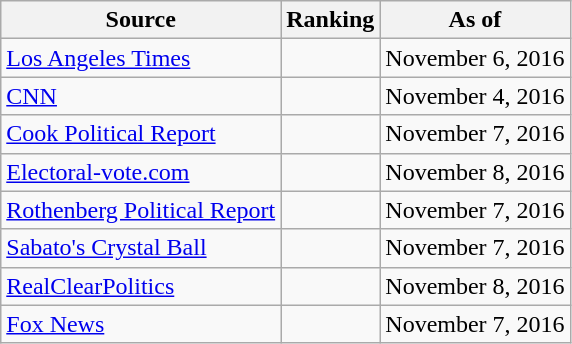<table class="wikitable" style="text-align:center">
<tr>
<th>Source</th>
<th>Ranking</th>
<th>As of</th>
</tr>
<tr>
<td align="left"><a href='#'>Los Angeles Times</a></td>
<td></td>
<td>November 6, 2016</td>
</tr>
<tr>
<td align="left"><a href='#'>CNN</a></td>
<td></td>
<td>November 4, 2016</td>
</tr>
<tr>
<td align="left"><a href='#'>Cook Political Report</a></td>
<td></td>
<td>November 7, 2016</td>
</tr>
<tr>
<td align="left"><a href='#'>Electoral-vote.com</a></td>
<td></td>
<td>November 8, 2016</td>
</tr>
<tr>
<td align=left><a href='#'>Rothenberg Political Report</a></td>
<td></td>
<td>November 7, 2016</td>
</tr>
<tr>
<td align="left"><a href='#'>Sabato's Crystal Ball</a></td>
<td></td>
<td>November 7, 2016</td>
</tr>
<tr>
<td align="left"><a href='#'>RealClearPolitics</a></td>
<td></td>
<td>November 8, 2016</td>
</tr>
<tr>
<td align="left"><a href='#'>Fox News</a></td>
<td></td>
<td>November 7, 2016</td>
</tr>
</table>
